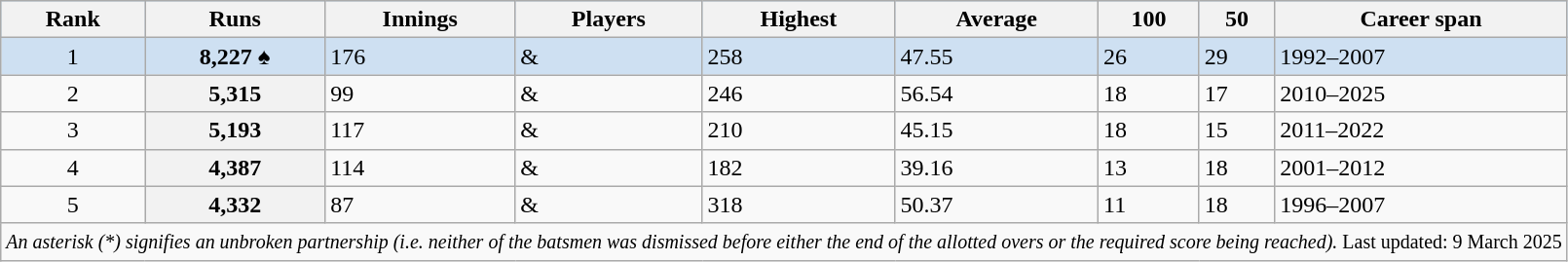<table class="wikitable sortable" style="text-align:centre;">
<tr style="background:#9cf;">
<th scope="col">Rank</th>
<th scope="col">Runs</th>
<th scope="col">Innings</th>
<th scope="col">Players</th>
<th scope="col">Highest</th>
<th scope="col">Average</th>
<th scope="col">100</th>
<th scope="col">50</th>
<th scope="col">Career span</th>
</tr>
<tr bgcolor=#cee0f2>
<td align=center>1</td>
<th scope=row style="background:#cee0f2; text-align:center;">8,227 ♠</th>
<td>176</td>
<td> & </td>
<td>258</td>
<td>47.55</td>
<td>26</td>
<td>29</td>
<td>1992–2007</td>
</tr>
<tr>
<td align=center>2</td>
<th scope="row">5,315</th>
<td>99</td>
<td> & </td>
<td>246</td>
<td>56.54</td>
<td>18</td>
<td>17</td>
<td>2010–2025</td>
</tr>
<tr>
<td align=center>3</td>
<th scope="row">5,193</th>
<td>117</td>
<td> & </td>
<td>210</td>
<td>45.15</td>
<td>18</td>
<td>15</td>
<td>2011–2022</td>
</tr>
<tr>
<td align=center>4</td>
<th scope-"row">4,387</th>
<td>114</td>
<td> & </td>
<td>182</td>
<td>39.16</td>
<td>13</td>
<td>18</td>
<td>2001–2012</td>
</tr>
<tr>
<td align=center>5</td>
<th scope="row">4,332</th>
<td>87</td>
<td> & </td>
<td>318</td>
<td>50.37</td>
<td>11</td>
<td>18</td>
<td>1996–2007</td>
</tr>
<tr class="sortbottom">
<td scope="row" colspan=9><small> <em>An asterisk (*) signifies an unbroken partnership (i.e. neither of the batsmen was dismissed before either the end of the allotted overs or the required score being reached).</em> Last updated: 9 March 2025</small></td>
</tr>
</table>
